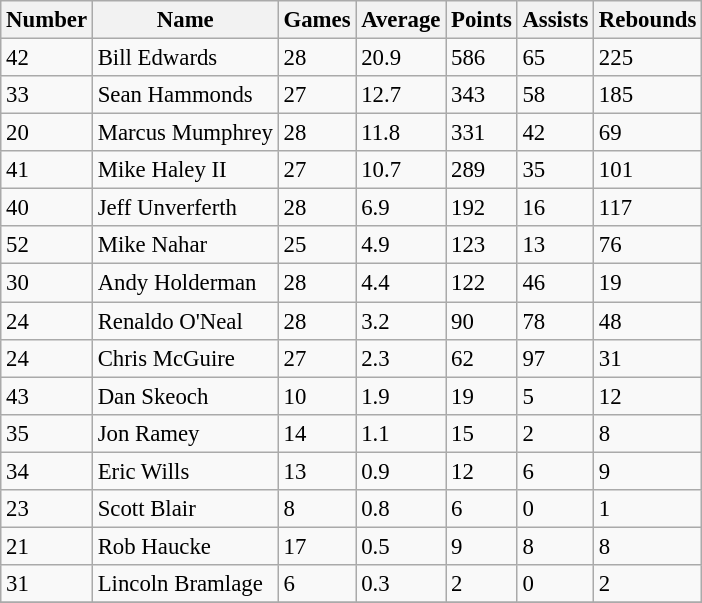<table class="wikitable" style="font-size: 95%;">
<tr>
<th>Number</th>
<th>Name</th>
<th>Games</th>
<th>Average</th>
<th>Points</th>
<th>Assists</th>
<th>Rebounds</th>
</tr>
<tr>
<td>42</td>
<td>Bill Edwards</td>
<td>28</td>
<td>20.9</td>
<td>586</td>
<td>65</td>
<td>225</td>
</tr>
<tr>
<td>33</td>
<td>Sean Hammonds</td>
<td>27</td>
<td>12.7</td>
<td>343</td>
<td>58</td>
<td>185</td>
</tr>
<tr>
<td>20</td>
<td>Marcus Mumphrey</td>
<td>28</td>
<td>11.8</td>
<td>331</td>
<td>42</td>
<td>69</td>
</tr>
<tr>
<td>41</td>
<td>Mike Haley II</td>
<td>27</td>
<td>10.7</td>
<td>289</td>
<td>35</td>
<td>101</td>
</tr>
<tr>
<td>40</td>
<td>Jeff Unverferth</td>
<td>28</td>
<td>6.9</td>
<td>192</td>
<td>16</td>
<td>117</td>
</tr>
<tr>
<td>52</td>
<td>Mike Nahar</td>
<td>25</td>
<td>4.9</td>
<td>123</td>
<td>13</td>
<td>76</td>
</tr>
<tr>
<td>30</td>
<td>Andy Holderman</td>
<td>28</td>
<td>4.4</td>
<td>122</td>
<td>46</td>
<td>19</td>
</tr>
<tr>
<td>24</td>
<td>Renaldo O'Neal</td>
<td>28</td>
<td>3.2</td>
<td>90</td>
<td>78</td>
<td>48</td>
</tr>
<tr>
<td>24</td>
<td>Chris McGuire</td>
<td>27</td>
<td>2.3</td>
<td>62</td>
<td>97</td>
<td>31</td>
</tr>
<tr>
<td>43</td>
<td>Dan Skeoch</td>
<td>10</td>
<td>1.9</td>
<td>19</td>
<td>5</td>
<td>12</td>
</tr>
<tr>
<td>35</td>
<td>Jon Ramey</td>
<td>14</td>
<td>1.1</td>
<td>15</td>
<td>2</td>
<td>8</td>
</tr>
<tr>
<td>34</td>
<td>Eric Wills</td>
<td>13</td>
<td>0.9</td>
<td>12</td>
<td>6</td>
<td>9</td>
</tr>
<tr>
<td>23</td>
<td>Scott Blair</td>
<td>8</td>
<td>0.8</td>
<td>6</td>
<td>0</td>
<td>1</td>
</tr>
<tr>
<td>21</td>
<td>Rob Haucke</td>
<td>17</td>
<td>0.5</td>
<td>9</td>
<td>8</td>
<td>8</td>
</tr>
<tr>
<td>31</td>
<td>Lincoln Bramlage</td>
<td>6</td>
<td>0.3</td>
<td>2</td>
<td>0</td>
<td>2</td>
</tr>
<tr>
</tr>
</table>
